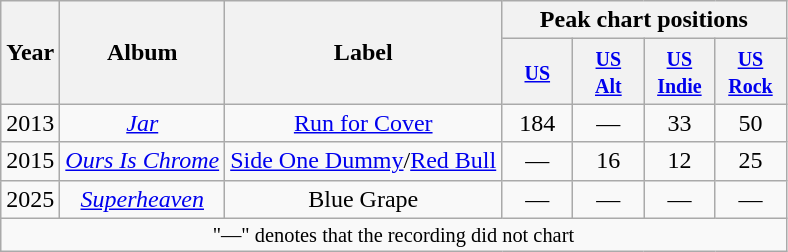<table class="wikitable" style="text-align: center;">
<tr>
<th rowspan="2">Year</th>
<th rowspan="2">Album</th>
<th rowspan="2">Label</th>
<th colspan="4">Peak chart positions</th>
</tr>
<tr>
<th width="40px"><small><a href='#'>US</a></small><br></th>
<th width="40px"><small><a href='#'>US<br>Alt</a></small><br></th>
<th width="40px"><small><a href='#'>US Indie</a></small><br></th>
<th width="40px"><small><a href='#'>US Rock</a></small><br></th>
</tr>
<tr>
<td>2013</td>
<td><em><a href='#'>Jar</a></em></td>
<td><a href='#'>Run for Cover</a></td>
<td align="center">184</td>
<td align="center">—</td>
<td align="center">33</td>
<td align="center">50</td>
</tr>
<tr>
<td>2015</td>
<td><em><a href='#'>Ours Is Chrome</a></em></td>
<td><a href='#'>Side One Dummy</a>/<a href='#'>Red Bull</a></td>
<td align="center">—</td>
<td align="center">16</td>
<td align="center">12</td>
<td align="center">25</td>
</tr>
<tr>
<td>2025</td>
<td><em><a href='#'>Superheaven</a></em></td>
<td>Blue Grape</td>
<td align="center">—</td>
<td align="center">—</td>
<td align="center">—</td>
<td align="center">—</td>
</tr>
<tr>
<td colspan="7" style="font-size:85%">"—" denotes that the recording did not chart</td>
</tr>
</table>
